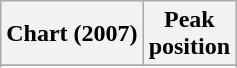<table class="wikitable sortable plainrowheaders">
<tr>
<th>Chart (2007)</th>
<th>Peak<br>position</th>
</tr>
<tr>
</tr>
<tr>
</tr>
<tr>
</tr>
<tr>
</tr>
<tr>
</tr>
<tr>
</tr>
<tr>
</tr>
<tr>
</tr>
<tr>
</tr>
<tr>
</tr>
<tr>
</tr>
<tr>
</tr>
<tr>
</tr>
<tr>
</tr>
<tr>
</tr>
<tr>
</tr>
</table>
